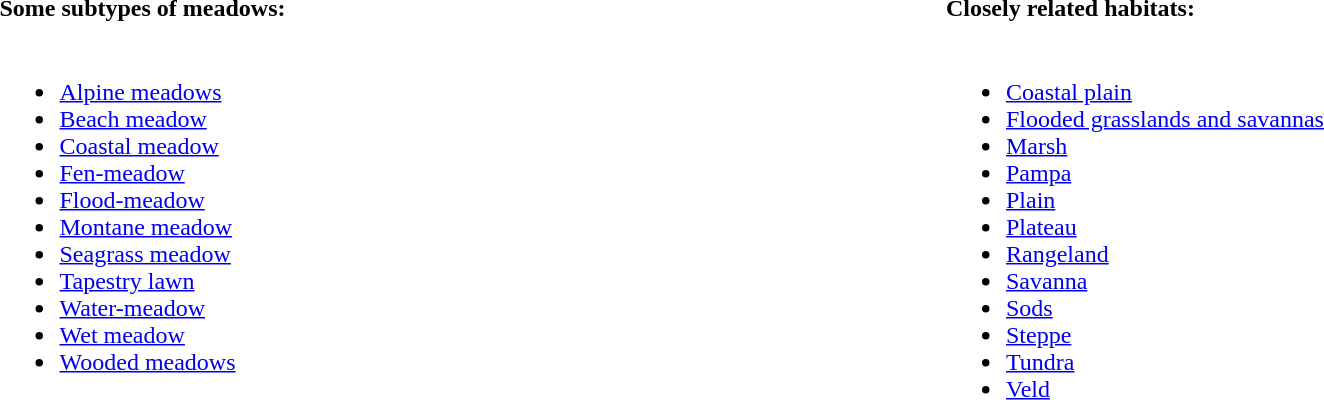<table width=100%>
<tr>
<th style="text-align:left;">Some subtypes of meadows:</th>
<th style="text-align:left;">Closely related habitats:</th>
</tr>
<tr style="vertical-align:top;">
<td style="width:50%;"><br><ul><li><a href='#'>Alpine meadows</a></li><li><a href='#'>Beach meadow</a></li><li><a href='#'>Coastal meadow</a></li><li><a href='#'>Fen-meadow</a></li><li><a href='#'>Flood-meadow</a></li><li><a href='#'>Montane meadow</a></li><li><a href='#'>Seagrass meadow</a></li><li><a href='#'>Tapestry lawn</a></li><li><a href='#'>Water-meadow</a></li><li><a href='#'>Wet meadow</a></li><li><a href='#'>Wooded meadows</a></li></ul></td>
<td style="width:50%;"><br><ul><li><a href='#'>Coastal plain</a></li><li><a href='#'>Flooded grasslands and savannas</a></li><li><a href='#'>Marsh</a></li><li><a href='#'>Pampa</a></li><li><a href='#'>Plain</a></li><li><a href='#'>Plateau</a></li><li><a href='#'>Rangeland</a></li><li><a href='#'>Savanna</a></li><li><a href='#'>Sods</a></li><li><a href='#'>Steppe</a></li><li><a href='#'>Tundra</a></li><li><a href='#'>Veld</a></li></ul></td>
</tr>
</table>
